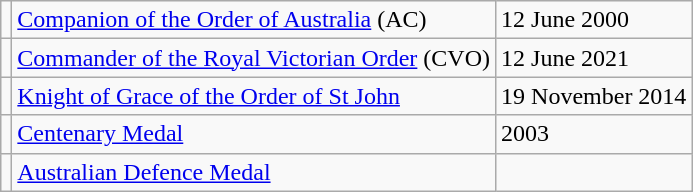<table class="wikitable">
<tr>
<td></td>
<td><a href='#'>Companion of the Order of Australia</a> (AC)</td>
<td>12 June 2000</td>
</tr>
<tr>
<td></td>
<td><a href='#'>Commander of the Royal Victorian Order</a> (CVO)</td>
<td>12 June 2021</td>
</tr>
<tr>
<td></td>
<td><a href='#'>Knight of Grace of the Order of St John</a></td>
<td>19 November 2014</td>
</tr>
<tr>
<td></td>
<td><a href='#'>Centenary Medal</a></td>
<td>2003</td>
</tr>
<tr>
<td></td>
<td><a href='#'>Australian Defence Medal</a></td>
<td></td>
</tr>
</table>
